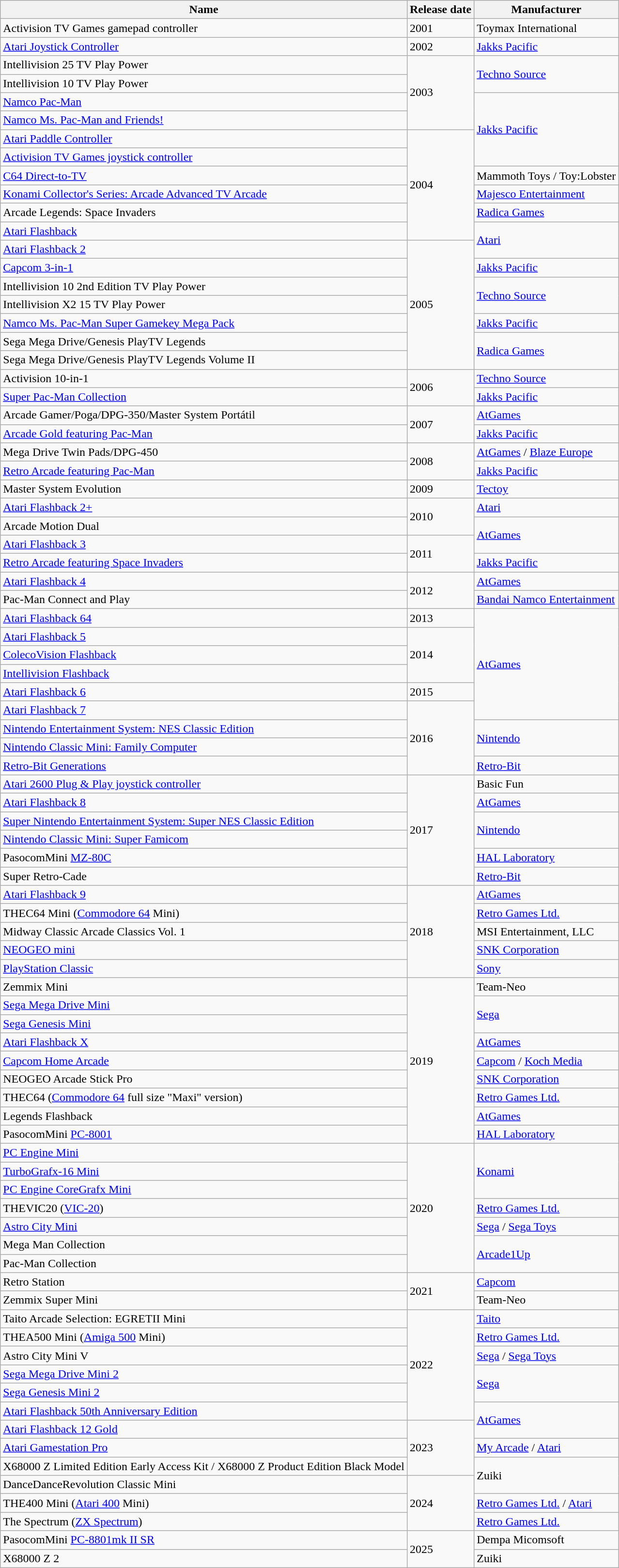<table class="wikitable sortable">
<tr>
<th>Name</th>
<th>Release date</th>
<th>Manufacturer</th>
</tr>
<tr>
<td>Activision TV Games gamepad controller</td>
<td>2001</td>
<td>Toymax International</td>
</tr>
<tr>
<td><a href='#'>Atari Joystick Controller</a></td>
<td>2002</td>
<td><a href='#'>Jakks Pacific</a></td>
</tr>
<tr>
<td>Intellivision 25 TV Play Power</td>
<td rowspan="4">2003</td>
<td rowspan="2"><a href='#'>Techno Source</a></td>
</tr>
<tr>
<td>Intellivision 10 TV Play Power</td>
</tr>
<tr>
<td><a href='#'>Namco Pac-Man</a></td>
<td rowspan="4"><a href='#'>Jakks Pacific</a></td>
</tr>
<tr>
<td><a href='#'>Namco Ms. Pac-Man and Friends!</a></td>
</tr>
<tr>
<td><a href='#'>Atari Paddle Controller</a></td>
<td rowspan="6">2004</td>
</tr>
<tr>
<td><a href='#'>Activision TV Games joystick controller</a></td>
</tr>
<tr>
<td><a href='#'>C64 Direct-to-TV</a></td>
<td>Mammoth Toys  / Toy:Lobster</td>
</tr>
<tr>
<td><a href='#'>Konami Collector's Series: Arcade Advanced TV Arcade</a></td>
<td><a href='#'>Majesco Entertainment</a></td>
</tr>
<tr>
<td>Arcade Legends: Space Invaders</td>
<td><a href='#'>Radica Games</a></td>
</tr>
<tr>
<td><a href='#'>Atari Flashback</a></td>
<td rowspan="2"><a href='#'>Atari</a></td>
</tr>
<tr>
<td><a href='#'>Atari Flashback 2</a></td>
<td rowspan="7">2005</td>
</tr>
<tr>
<td><a href='#'>Capcom 3-in-1</a></td>
<td><a href='#'>Jakks Pacific</a></td>
</tr>
<tr>
<td>Intellivision 10 2nd Edition TV Play Power</td>
<td rowspan="2"><a href='#'>Techno Source</a></td>
</tr>
<tr>
<td>Intellivision X2 15 TV Play Power</td>
</tr>
<tr>
<td><a href='#'>Namco Ms. Pac-Man Super Gamekey Mega Pack</a></td>
<td><a href='#'>Jakks Pacific</a></td>
</tr>
<tr>
<td>Sega Mega Drive/Genesis PlayTV Legends</td>
<td rowspan="2"><a href='#'>Radica Games</a></td>
</tr>
<tr>
<td>Sega Mega Drive/Genesis PlayTV Legends Volume II</td>
</tr>
<tr>
<td>Activision 10-in-1</td>
<td rowspan="2">2006</td>
<td><a href='#'>Techno Source</a></td>
</tr>
<tr>
<td><a href='#'>Super Pac-Man Collection</a></td>
<td><a href='#'>Jakks Pacific</a></td>
</tr>
<tr>
<td>Arcade Gamer/Poga/DPG-350/Master System Portátil</td>
<td rowspan="2">2007</td>
<td><a href='#'>AtGames</a></td>
</tr>
<tr>
<td><a href='#'>Arcade Gold featuring Pac-Man</a></td>
<td><a href='#'>Jakks Pacific</a></td>
</tr>
<tr>
<td>Mega Drive Twin Pads/DPG-450</td>
<td rowspan=2>2008</td>
<td><a href='#'>AtGames</a> / <a href='#'>Blaze Europe</a></td>
</tr>
<tr>
<td><a href='#'>Retro Arcade featuring Pac-Man</a></td>
<td><a href='#'>Jakks Pacific</a></td>
</tr>
<tr>
<td>Master System Evolution</td>
<td>2009</td>
<td><a href='#'>Tectoy</a></td>
</tr>
<tr>
<td><a href='#'>Atari Flashback 2+</a></td>
<td rowspan="2">2010</td>
<td><a href='#'>Atari</a></td>
</tr>
<tr>
<td>Arcade Motion Dual</td>
<td rowspan="2"><a href='#'>AtGames</a></td>
</tr>
<tr>
<td><a href='#'>Atari Flashback 3</a></td>
<td rowspan="2">2011</td>
</tr>
<tr>
<td><a href='#'>Retro Arcade featuring Space Invaders</a></td>
<td><a href='#'>Jakks Pacific</a></td>
</tr>
<tr>
<td><a href='#'>Atari Flashback 4</a></td>
<td rowspan="2">2012</td>
<td><a href='#'>AtGames</a></td>
</tr>
<tr>
<td>Pac-Man Connect and Play</td>
<td><a href='#'>Bandai Namco Entertainment</a></td>
</tr>
<tr>
<td><a href='#'>Atari Flashback 64</a></td>
<td>2013</td>
<td rowspan="6"><a href='#'>AtGames</a></td>
</tr>
<tr>
<td><a href='#'>Atari Flashback 5</a></td>
<td rowspan="3">2014</td>
</tr>
<tr>
<td><a href='#'>ColecoVision Flashback</a></td>
</tr>
<tr>
<td><a href='#'>Intellivision Flashback</a></td>
</tr>
<tr>
<td><a href='#'>Atari Flashback 6</a></td>
<td>2015</td>
</tr>
<tr>
<td><a href='#'>Atari Flashback 7</a></td>
<td rowspan="4">2016</td>
</tr>
<tr>
<td><a href='#'>Nintendo Entertainment System: NES Classic Edition</a></td>
<td rowspan="2"><a href='#'>Nintendo</a></td>
</tr>
<tr>
<td><a href='#'>Nintendo Classic Mini: Family Computer</a></td>
</tr>
<tr>
<td><a href='#'>Retro-Bit Generations</a></td>
<td><a href='#'>Retro-Bit</a></td>
</tr>
<tr>
<td><a href='#'>Atari 2600 Plug & Play joystick controller</a></td>
<td rowspan="6">2017</td>
<td>Basic Fun</td>
</tr>
<tr>
<td><a href='#'>Atari Flashback 8</a></td>
<td><a href='#'>AtGames</a></td>
</tr>
<tr>
<td><a href='#'>Super Nintendo Entertainment System: Super NES Classic Edition</a></td>
<td rowspan="2"><a href='#'>Nintendo</a></td>
</tr>
<tr>
<td><a href='#'>Nintendo Classic Mini: Super Famicom</a></td>
</tr>
<tr>
<td>PasocomMini <a href='#'>MZ-80C</a></td>
<td><a href='#'>HAL Laboratory</a></td>
</tr>
<tr>
<td>Super Retro-Cade</td>
<td><a href='#'>Retro-Bit</a></td>
</tr>
<tr>
<td><a href='#'>Atari Flashback 9</a></td>
<td rowspan="5">2018</td>
<td><a href='#'>AtGames</a></td>
</tr>
<tr>
<td>THEC64 Mini (<a href='#'>Commodore 64</a> Mini)</td>
<td><a href='#'>Retro Games Ltd.</a></td>
</tr>
<tr>
<td>Midway Classic Arcade Classics Vol. 1</td>
<td>MSI Entertainment, LLC</td>
</tr>
<tr>
<td><a href='#'>NEOGEO mini</a></td>
<td><a href='#'>SNK Corporation</a></td>
</tr>
<tr>
<td><a href='#'>PlayStation Classic</a></td>
<td><a href='#'>Sony</a></td>
</tr>
<tr>
<td>Zemmix Mini</td>
<td rowspan="9">2019</td>
<td>Team-Neo</td>
</tr>
<tr>
<td><a href='#'>Sega Mega Drive Mini</a></td>
<td rowspan="2"><a href='#'>Sega</a></td>
</tr>
<tr>
<td><a href='#'>Sega Genesis Mini</a></td>
</tr>
<tr>
<td><a href='#'>Atari Flashback X</a></td>
<td><a href='#'>AtGames</a></td>
</tr>
<tr>
<td><a href='#'>Capcom Home Arcade</a></td>
<td><a href='#'>Capcom</a>  / <a href='#'>Koch Media</a></td>
</tr>
<tr>
<td>NEOGEO Arcade Stick Pro</td>
<td><a href='#'>SNK Corporation</a></td>
</tr>
<tr>
<td>THEC64 (<a href='#'>Commodore 64</a> full size "Maxi" version)</td>
<td><a href='#'>Retro Games Ltd.</a></td>
</tr>
<tr>
<td>Legends Flashback</td>
<td><a href='#'>AtGames</a></td>
</tr>
<tr>
<td>PasocomMini <a href='#'>PC-8001</a></td>
<td><a href='#'>HAL Laboratory</a></td>
</tr>
<tr>
<td><a href='#'>PC Engine Mini</a></td>
<td rowspan="7">2020</td>
<td rowspan="3"><a href='#'>Konami</a></td>
</tr>
<tr>
<td><a href='#'>TurboGrafx-16 Mini</a></td>
</tr>
<tr>
<td><a href='#'>PC Engine CoreGrafx Mini</a></td>
</tr>
<tr>
<td>THEVIC20 (<a href='#'>VIC-20</a>)</td>
<td><a href='#'>Retro Games Ltd.</a></td>
</tr>
<tr>
<td><a href='#'>Astro City Mini</a></td>
<td><a href='#'>Sega</a>  / <a href='#'>Sega Toys</a></td>
</tr>
<tr>
<td>Mega Man Collection</td>
<td rowspan="2"><a href='#'>Arcade1Up</a></td>
</tr>
<tr>
<td>Pac-Man Collection</td>
</tr>
<tr>
<td>Retro Station</td>
<td rowspan="2">2021</td>
<td><a href='#'>Capcom</a></td>
</tr>
<tr>
<td>Zemmix Super Mini</td>
<td>Team-Neo</td>
</tr>
<tr>
<td>Taito Arcade Selection: EGRETII Mini</td>
<td rowspan = "6">2022</td>
<td><a href='#'>Taito</a></td>
</tr>
<tr>
<td>THEA500 Mini (<a href='#'>Amiga 500</a> Mini)</td>
<td><a href='#'>Retro Games Ltd.</a></td>
</tr>
<tr>
<td>Astro City Mini V</td>
<td><a href='#'>Sega</a>  / <a href='#'>Sega Toys</a></td>
</tr>
<tr>
<td><a href='#'>Sega Mega Drive Mini 2</a></td>
<td rowspan="2"><a href='#'>Sega</a></td>
</tr>
<tr>
<td><a href='#'>Sega Genesis Mini 2</a></td>
</tr>
<tr>
<td><a href='#'>Atari Flashback 50th Anniversary Edition</a></td>
<td rowspan="2"><a href='#'>AtGames</a></td>
</tr>
<tr>
<td><a href='#'>Atari Flashback 12 Gold</a></td>
<td rowspan="3">2023</td>
</tr>
<tr>
<td><a href='#'>Atari Gamestation Pro</a></td>
<td><a href='#'>My Arcade</a>  / <a href='#'>Atari</a></td>
</tr>
<tr>
<td>X68000 Z Limited Edition Early Access Kit / X68000 Z Product Edition Black Model</td>
<td rowspan="2">Zuiki</td>
</tr>
<tr>
<td>DanceDanceRevolution Classic Mini</td>
<td rowspan="3">2024</td>
</tr>
<tr>
<td>THE400 Mini (<a href='#'>Atari 400</a> Mini)</td>
<td><a href='#'>Retro Games Ltd.</a>  / <a href='#'>Atari</a></td>
</tr>
<tr>
<td>The Spectrum (<a href='#'>ZX Spectrum</a>)</td>
<td><a href='#'>Retro Games Ltd.</a></td>
</tr>
<tr>
<td>PasocomMini <a href='#'>PC-8801mk II SR</a></td>
<td rowspan="2">2025</td>
<td>Dempa Micomsoft</td>
</tr>
<tr>
<td>X68000 Z 2</td>
<td>Zuiki</td>
</tr>
</table>
